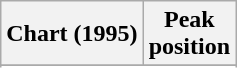<table class="wikitable sortable">
<tr>
<th align="left">Chart (1995)</th>
<th align="center">Peak<br>position</th>
</tr>
<tr>
</tr>
<tr>
</tr>
<tr>
</tr>
</table>
